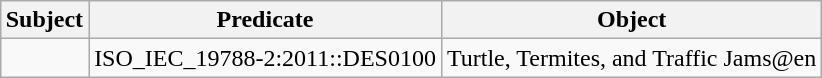<table class="wikitable" style="margin: 1em auto 1em auto;">
<tr>
<th>Subject</th>
<th>Predicate</th>
<th>Object</th>
</tr>
<tr>
<td></td>
<td>ISO_IEC_19788-2:2011::DES0100</td>
<td>Turtle, Termites, and Traffic Jams@en</td>
</tr>
</table>
